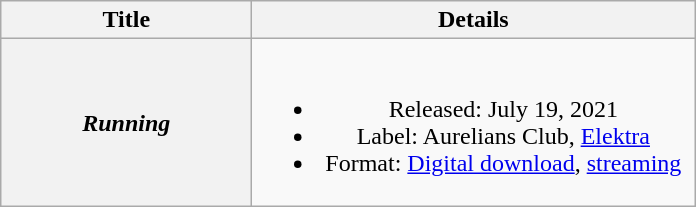<table class="wikitable plainrowheaders" style="text-align:center;">
<tr>
<th scope="col" style="width:10em;">Title</th>
<th scope="col" style="width:18em;">Details</th>
</tr>
<tr>
<th scope="row"><em>Running</em></th>
<td><br><ul><li>Released: July 19, 2021</li><li>Label: Aurelians Club, <a href='#'>Elektra</a></li><li>Format: <a href='#'>Digital download</a>, <a href='#'>streaming</a></li></ul></td>
</tr>
</table>
